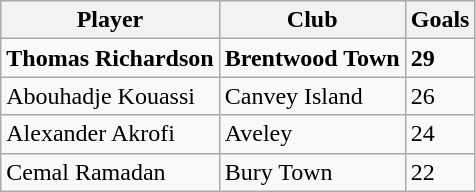<table class="wikitable">
<tr>
<th>Player</th>
<th>Club</th>
<th>Goals</th>
</tr>
<tr>
<td><strong>Thomas Richardson</strong></td>
<td><strong>Brentwood Town</strong></td>
<td><strong>29</strong></td>
</tr>
<tr>
<td>Abouhadje Kouassi</td>
<td>Canvey Island</td>
<td>26</td>
</tr>
<tr>
<td>Alexander Akrofi</td>
<td>Aveley</td>
<td>24</td>
</tr>
<tr>
<td>Cemal Ramadan</td>
<td>Bury Town</td>
<td>22</td>
</tr>
</table>
